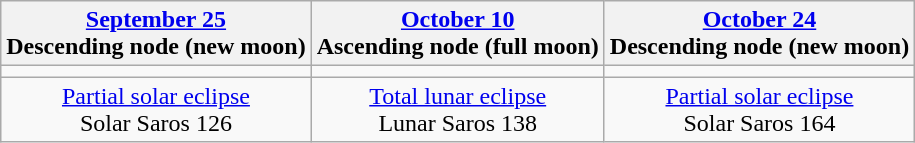<table class="wikitable">
<tr>
<th><a href='#'>September 25</a><br>Descending node (new moon)<br></th>
<th><a href='#'>October 10</a><br>Ascending node (full moon)<br></th>
<th><a href='#'>October 24</a><br>Descending node (new moon)<br></th>
</tr>
<tr>
<td></td>
<td></td>
<td></td>
</tr>
<tr align=center>
<td><a href='#'>Partial solar eclipse</a><br>Solar Saros 126</td>
<td><a href='#'>Total lunar eclipse</a><br>Lunar Saros 138</td>
<td><a href='#'>Partial solar eclipse</a><br>Solar Saros 164</td>
</tr>
</table>
